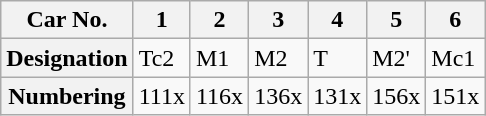<table class="wikitable">
<tr>
<th>Car No.</th>
<th>1</th>
<th>2</th>
<th>3</th>
<th>4</th>
<th>5</th>
<th>6</th>
</tr>
<tr>
<th>Designation</th>
<td>Tc2</td>
<td>M1</td>
<td>M2</td>
<td>T</td>
<td>M2'</td>
<td>Mc1</td>
</tr>
<tr>
<th>Numbering</th>
<td>111x</td>
<td>116x</td>
<td>136x</td>
<td>131x</td>
<td>156x</td>
<td>151x</td>
</tr>
</table>
